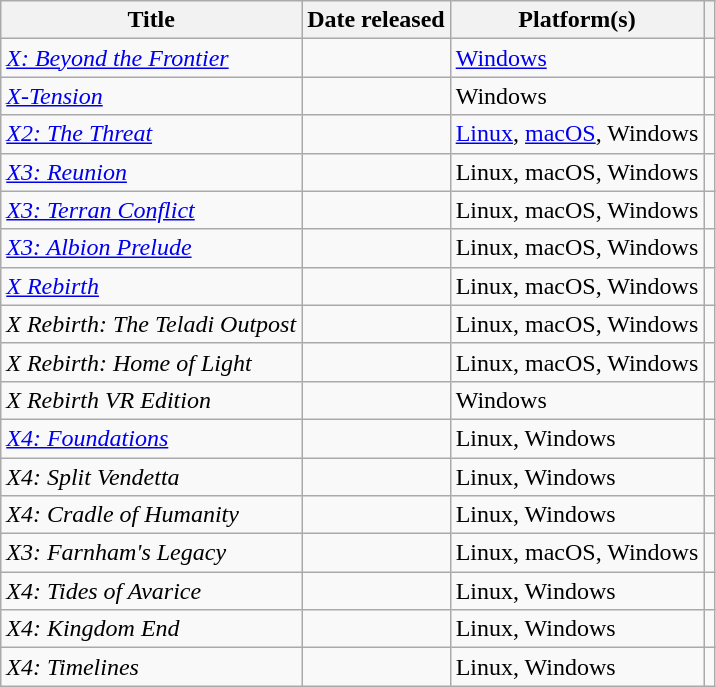<table class="wikitable sortable col4center">
<tr>
<th>Title</th>
<th>Date released</th>
<th>Platform(s)</th>
<th></th>
</tr>
<tr>
<td><em><a href='#'>X: Beyond the Frontier</a></em></td>
<td></td>
<td><a href='#'>Windows</a></td>
<td></td>
</tr>
<tr>
<td><em><a href='#'>X-Tension</a></em></td>
<td></td>
<td>Windows</td>
<td></td>
</tr>
<tr>
<td><em><a href='#'>X2: The Threat</a></em></td>
<td></td>
<td><a href='#'>Linux</a>, <a href='#'>macOS</a>, Windows</td>
<td></td>
</tr>
<tr>
<td><em><a href='#'>X3: Reunion</a></em></td>
<td></td>
<td>Linux, macOS, Windows</td>
<td></td>
</tr>
<tr>
<td><em><a href='#'>X3: Terran Conflict</a></em></td>
<td></td>
<td>Linux, macOS, Windows</td>
<td></td>
</tr>
<tr>
<td><em><a href='#'>X3: Albion Prelude</a></em></td>
<td></td>
<td>Linux, macOS, Windows</td>
<td></td>
</tr>
<tr>
<td><em><a href='#'>X Rebirth</a></em></td>
<td></td>
<td>Linux, macOS, Windows</td>
<td></td>
</tr>
<tr>
<td><em>X Rebirth: The Teladi Outpost</em></td>
<td></td>
<td>Linux, macOS, Windows</td>
<td></td>
</tr>
<tr>
<td><em>X Rebirth: Home of Light</em></td>
<td></td>
<td>Linux, macOS, Windows</td>
<td></td>
</tr>
<tr>
<td><em>X Rebirth VR Edition</em></td>
<td></td>
<td>Windows</td>
<td></td>
</tr>
<tr>
<td><em><a href='#'>X4: Foundations</a></em></td>
<td></td>
<td>Linux, Windows</td>
<td></td>
</tr>
<tr>
<td><em>X4: Split Vendetta</em></td>
<td></td>
<td>Linux, Windows</td>
<td></td>
</tr>
<tr>
<td><em>X4: Cradle of Humanity</em></td>
<td></td>
<td>Linux, Windows</td>
<td></td>
</tr>
<tr>
<td><em>X3: Farnham's Legacy</em></td>
<td></td>
<td>Linux, macOS, Windows</td>
<td></td>
</tr>
<tr>
<td><em>X4: Tides of Avarice</em></td>
<td></td>
<td>Linux, Windows</td>
<td></td>
</tr>
<tr>
<td><em>X4: Kingdom End</em></td>
<td></td>
<td>Linux, Windows</td>
<td></td>
</tr>
<tr>
<td><em>X4: Timelines</em></td>
<td></td>
<td>Linux, Windows</td>
<td></td>
</tr>
</table>
